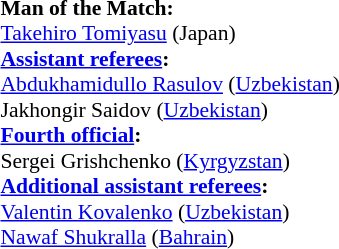<table style="width:100%; font-size:90%;">
<tr>
<td><br><strong>Man of the Match:</strong>
<br><a href='#'>Takehiro Tomiyasu</a> (Japan)<br><strong><a href='#'>Assistant referees</a>:</strong>
<br><a href='#'>Abdukhamidullo Rasulov</a> (<a href='#'>Uzbekistan</a>)
<br>Jakhongir Saidov (<a href='#'>Uzbekistan</a>)
<br><strong><a href='#'>Fourth official</a>:</strong>
<br>Sergei Grishchenko (<a href='#'>Kyrgyzstan</a>)
<br><strong><a href='#'>Additional assistant referees</a>:</strong>
<br><a href='#'>Valentin Kovalenko</a> (<a href='#'>Uzbekistan</a>)
<br><a href='#'>Nawaf Shukralla</a> (<a href='#'>Bahrain</a>)</td>
</tr>
</table>
